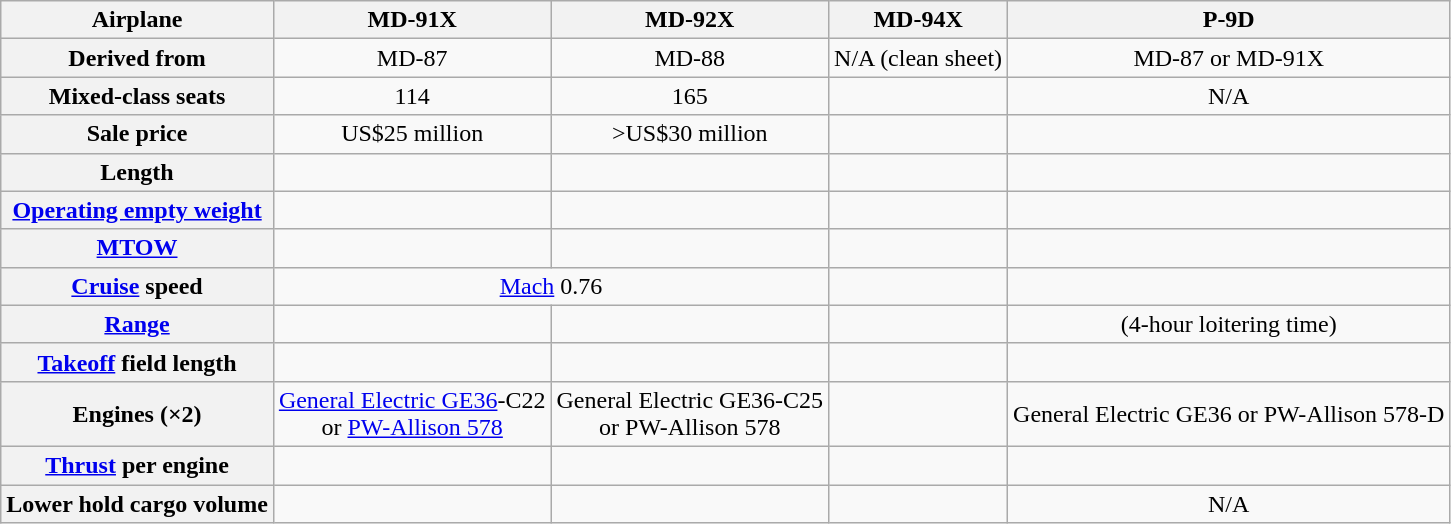<table class="wikitable" style="text-align: center">
<tr>
<th>Airplane</th>
<th>MD-91X</th>
<th>MD-92X</th>
<th>MD-94X</th>
<th>P-9D</th>
</tr>
<tr>
<th>Derived from</th>
<td>MD-87</td>
<td>MD-88</td>
<td>N/A (clean sheet)</td>
<td>MD-87 or MD-91X</td>
</tr>
<tr>
<th>Mixed-class seats</th>
<td>114</td>
<td>165</td>
<td></td>
<td>N/A</td>
</tr>
<tr>
<th>Sale price</th>
<td>US$25 million</td>
<td>>US$30 million</td>
<td></td>
<td></td>
</tr>
<tr>
<th>Length</th>
<td></td>
<td></td>
<td></td>
<td></td>
</tr>
<tr>
<th><a href='#'>Operating empty weight</a></th>
<td></td>
<td></td>
<td></td>
<td></td>
</tr>
<tr>
<th><a href='#'>MTOW</a></th>
<td></td>
<td></td>
<td></td>
<td></td>
</tr>
<tr>
<th><a href='#'>Cruise</a> speed</th>
<td colspan=2><a href='#'>Mach</a> 0.76</td>
<td></td>
<td></td>
</tr>
<tr>
<th><a href='#'>Range</a></th>
<td></td>
<td></td>
<td></td>
<td> (4-hour loitering time)</td>
</tr>
<tr>
<th><a href='#'>Takeoff</a> field length</th>
<td></td>
<td></td>
<td></td>
<td></td>
</tr>
<tr>
<th>Engines (×2)</th>
<td><a href='#'>General Electric GE36</a>-C22<br>or <a href='#'>PW-Allison 578</a></td>
<td>General Electric GE36-C25<br>or PW-Allison 578</td>
<td></td>
<td>General Electric GE36 or PW-Allison 578-D</td>
</tr>
<tr>
<th><a href='#'>Thrust</a> per engine</th>
<td></td>
<td></td>
<td></td>
<td></td>
</tr>
<tr>
<th>Lower hold cargo volume</th>
<td></td>
<td></td>
<td></td>
<td>N/A</td>
</tr>
</table>
